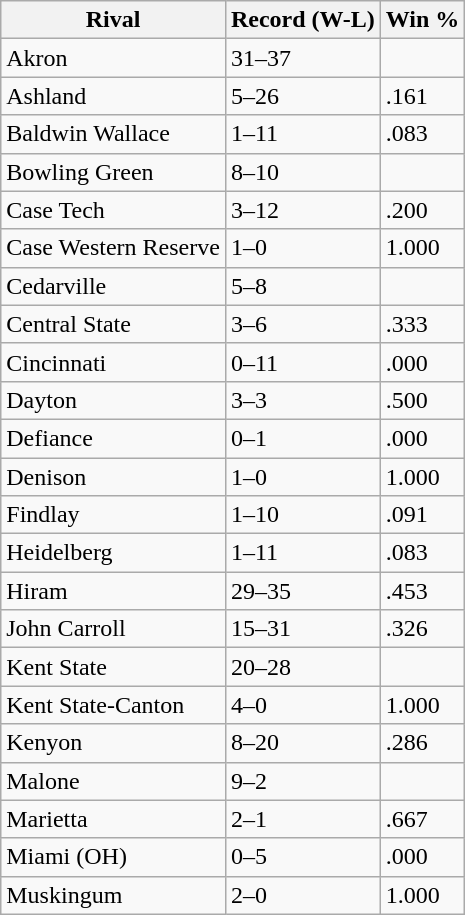<table class="wikitable">
<tr>
<th>Rival</th>
<th>Record (W-L)</th>
<th>Win %</th>
</tr>
<tr>
<td>Akron</td>
<td>31–37</td>
<td></td>
</tr>
<tr>
<td>Ashland</td>
<td>5–26</td>
<td>.161</td>
</tr>
<tr>
<td>Baldwin Wallace</td>
<td>1–11</td>
<td>.083</td>
</tr>
<tr>
<td>Bowling Green</td>
<td>8–10</td>
<td></td>
</tr>
<tr>
<td>Case Tech</td>
<td>3–12</td>
<td>.200</td>
</tr>
<tr>
<td>Case Western Reserve</td>
<td>1–0</td>
<td>1.000</td>
</tr>
<tr>
<td>Cedarville</td>
<td>5–8</td>
<td></td>
</tr>
<tr>
<td>Central State</td>
<td>3–6</td>
<td>.333</td>
</tr>
<tr>
<td>Cincinnati</td>
<td>0–11</td>
<td>.000</td>
</tr>
<tr>
<td>Dayton</td>
<td>3–3</td>
<td>.500</td>
</tr>
<tr>
<td>Defiance</td>
<td>0–1</td>
<td>.000</td>
</tr>
<tr>
<td>Denison</td>
<td>1–0</td>
<td>1.000</td>
</tr>
<tr>
<td>Findlay</td>
<td>1–10</td>
<td>.091</td>
</tr>
<tr>
<td>Heidelberg</td>
<td>1–11</td>
<td>.083</td>
</tr>
<tr>
<td>Hiram</td>
<td>29–35</td>
<td>.453</td>
</tr>
<tr>
<td>John Carroll</td>
<td>15–31</td>
<td>.326</td>
</tr>
<tr>
<td>Kent State</td>
<td>20–28</td>
<td></td>
</tr>
<tr>
<td>Kent State-Canton</td>
<td>4–0</td>
<td>1.000</td>
</tr>
<tr>
<td>Kenyon</td>
<td>8–20</td>
<td>.286</td>
</tr>
<tr>
<td>Malone</td>
<td>9–2</td>
<td></td>
</tr>
<tr>
<td>Marietta</td>
<td>2–1</td>
<td>.667</td>
</tr>
<tr>
<td>Miami (OH)</td>
<td>0–5</td>
<td>.000</td>
</tr>
<tr>
<td>Muskingum</td>
<td>2–0</td>
<td>1.000</td>
</tr>
</table>
